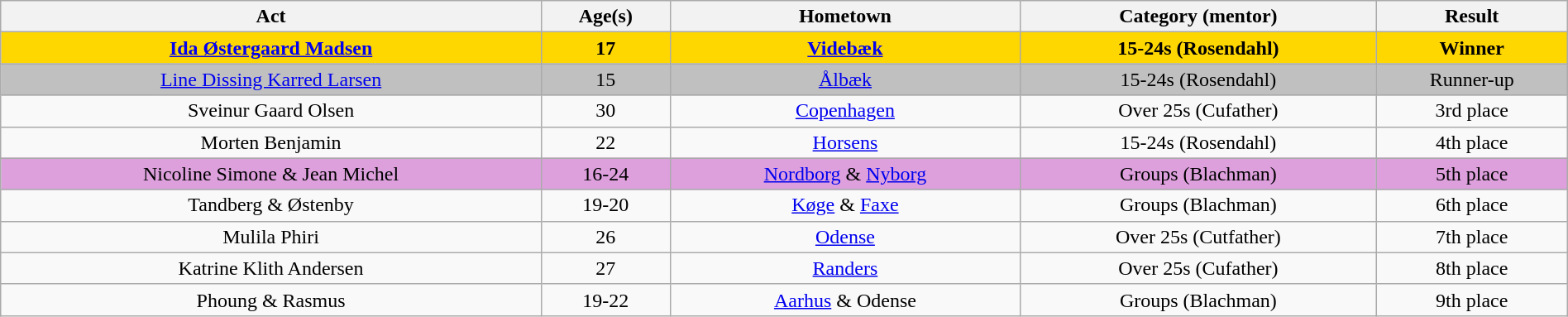<table class="wikitable sortable" style="width:100%; text-align:center;">
<tr>
<th>Act</th>
<th>Age(s)</th>
<th>Hometown</th>
<th>Category (mentor)</th>
<th>Result</th>
</tr>
<tr style="background:gold">
<td><strong><a href='#'>Ida Østergaard Madsen</a></strong></td>
<td><strong>17</strong></td>
<td><strong><a href='#'>Videbæk</a></strong></td>
<td><strong>15-24s (Rosendahl)</strong></td>
<td><strong>Winner</strong></td>
</tr>
<tr style="background:silver">
<td><a href='#'>Line Dissing Karred Larsen</a></td>
<td>15</td>
<td><a href='#'>Ålbæk</a></td>
<td>15-24s (Rosendahl)</td>
<td>Runner-up</td>
</tr>
<tr>
<td>Sveinur Gaard Olsen</td>
<td>30</td>
<td><a href='#'>Copenhagen</a></td>
<td>Over 25s (Cufather)</td>
<td>3rd place</td>
</tr>
<tr>
<td>Morten Benjamin</td>
<td>22</td>
<td><a href='#'>Horsens</a></td>
<td>15-24s (Rosendahl)</td>
<td>4th place</td>
</tr>
<tr style="background:#DDA0DD;">
<td>Nicoline Simone & Jean Michel</td>
<td>16-24</td>
<td><a href='#'>Nordborg</a> & <a href='#'>Nyborg</a></td>
<td>Groups (Blachman)</td>
<td>5th place</td>
</tr>
<tr>
<td>Tandberg & Østenby</td>
<td>19-20</td>
<td><a href='#'>Køge</a> & <a href='#'>Faxe</a></td>
<td>Groups (Blachman)</td>
<td>6th place</td>
</tr>
<tr>
<td>Mulila Phiri</td>
<td>26</td>
<td><a href='#'>Odense</a></td>
<td>Over 25s (Cutfather)</td>
<td>7th place</td>
</tr>
<tr>
<td>Katrine Klith Andersen</td>
<td>27</td>
<td><a href='#'>Randers</a></td>
<td>Over 25s (Cufather)</td>
<td>8th place</td>
</tr>
<tr>
<td>Phoung & Rasmus</td>
<td>19-22</td>
<td><a href='#'>Aarhus</a> & Odense</td>
<td>Groups (Blachman)</td>
<td>9th place</td>
</tr>
</table>
